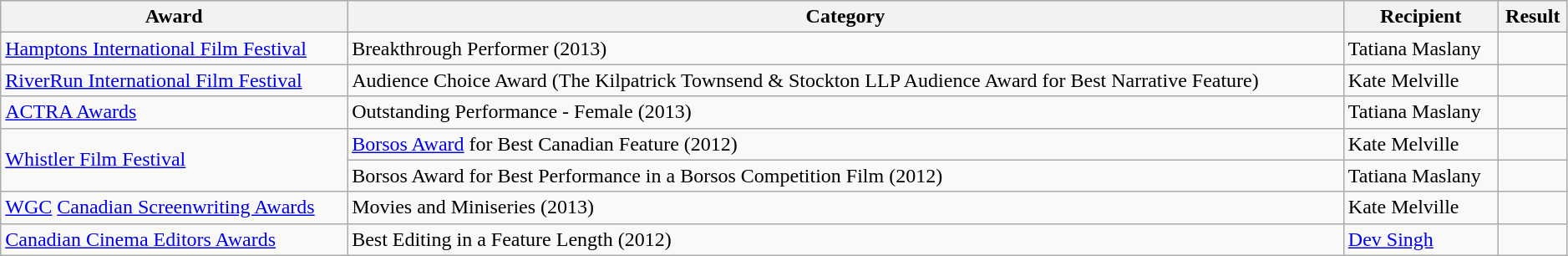<table class="wikitable" style="width:99%;">
<tr>
<th>Award</th>
<th>Category</th>
<th>Recipient</th>
<th>Result</th>
</tr>
<tr>
<td><a href='#'>Hamptons International Film Festival</a></td>
<td>Breakthrough Performer (2013)</td>
<td>Tatiana Maslany</td>
<td></td>
</tr>
<tr>
<td><a href='#'>RiverRun International Film Festival</a></td>
<td>Audience Choice Award (The Kilpatrick Townsend & Stockton LLP Audience Award for Best Narrative Feature)</td>
<td>Kate Melville</td>
<td></td>
</tr>
<tr>
<td><a href='#'>ACTRA Awards</a></td>
<td>Outstanding Performance - Female (2013)</td>
<td>Tatiana Maslany</td>
<td></td>
</tr>
<tr>
<td rowspan=2><a href='#'>Whistler Film Festival</a></td>
<td><a href='#'>Borsos Award</a> for Best Canadian Feature (2012)</td>
<td>Kate Melville</td>
<td></td>
</tr>
<tr>
<td>Borsos Award for Best Performance in a Borsos Competition Film (2012)</td>
<td>Tatiana Maslany</td>
<td></td>
</tr>
<tr>
<td><a href='#'>WGC</a> <a href='#'>Canadian Screenwriting Awards</a></td>
<td>Movies and Miniseries (2013)</td>
<td>Kate Melville</td>
<td></td>
</tr>
<tr>
<td><a href='#'>Canadian Cinema Editors Awards</a></td>
<td>Best Editing in a Feature Length (2012)</td>
<td><a href='#'>Dev Singh</a></td>
<td></td>
</tr>
</table>
